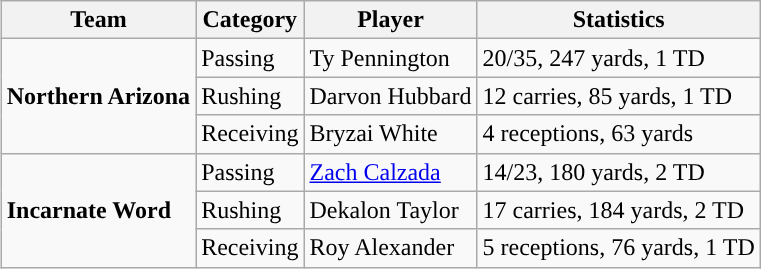<table class="wikitable" style="float: right;">
<tr>
<th>Team</th>
<th>Category</th>
<th>Player</th>
<th>Statistics</th>
</tr>
<tr>
<td rowspan=3><strong>Northern Arizona</strong></td>
<td>Passing</td>
<td>Ty Pennington</td>
<td>20/35, 247 yards, 1 TD</td>
</tr>
<tr>
<td>Rushing</td>
<td>Darvon Hubbard</td>
<td>12 carries, 85 yards, 1 TD</td>
</tr>
<tr>
<td>Receiving</td>
<td>Bryzai White</td>
<td>4 receptions, 63 yards</td>
</tr>
<tr>
<td rowspan=3><strong>Incarnate Word</strong></td>
<td>Passing</td>
<td><a href='#'>Zach Calzada</a></td>
<td>14/23, 180 yards, 2 TD</td>
</tr>
<tr>
<td>Rushing</td>
<td>Dekalon Taylor</td>
<td>17 carries, 184 yards, 2 TD</td>
</tr>
<tr>
<td>Receiving</td>
<td>Roy Alexander</td>
<td>5 receptions, 76 yards, 1 TD</td>
</tr>
</table>
